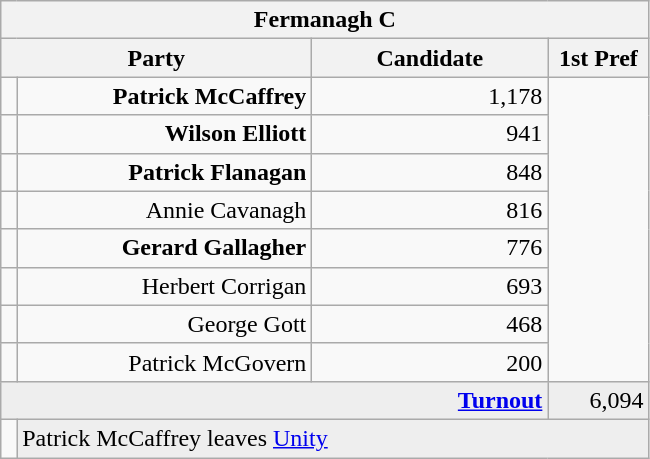<table class="wikitable">
<tr>
<th colspan="4" align="center">Fermanagh C</th>
</tr>
<tr>
<th colspan="2" align="center" width=200>Party</th>
<th width=150>Candidate</th>
<th width=60>1st Pref</th>
</tr>
<tr>
<td></td>
<td align="right"><strong>Patrick McCaffrey</strong></td>
<td align="right">1,178</td>
</tr>
<tr>
<td></td>
<td align="right"><strong>Wilson Elliott</strong></td>
<td align="right">941</td>
</tr>
<tr>
<td></td>
<td align="right"><strong>Patrick Flanagan</strong></td>
<td align="right">848</td>
</tr>
<tr>
<td></td>
<td align="right">Annie Cavanagh</td>
<td align="right">816</td>
</tr>
<tr>
<td></td>
<td align="right"><strong>Gerard Gallagher</strong></td>
<td align="right">776</td>
</tr>
<tr>
<td></td>
<td align="right">Herbert Corrigan</td>
<td align="right">693</td>
</tr>
<tr>
<td></td>
<td align="right">George Gott</td>
<td align="right">468</td>
</tr>
<tr>
<td></td>
<td align="right">Patrick McGovern</td>
<td align="right">200</td>
</tr>
<tr bgcolor="EEEEEE">
<td colspan=3 align="right"><strong><a href='#'>Turnout</a></strong></td>
<td align="right">6,094</td>
</tr>
<tr>
<td bgcolor=></td>
<td colspan=3 bgcolor="EEEEEE">Patrick McCaffrey leaves <a href='#'>Unity</a></td>
</tr>
</table>
